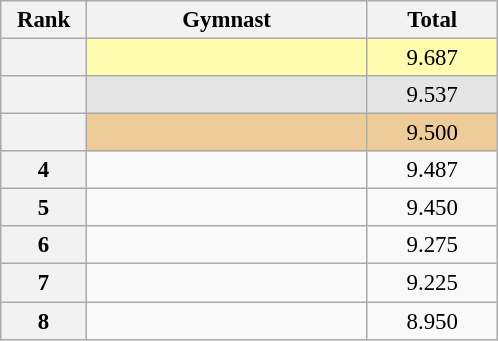<table class="wikitable sortable" style="text-align:center; font-size:95%">
<tr>
<th scope="col" style="width:50px;">Rank</th>
<th scope="col" style="width:180px;">Gymnast</th>
<th scope="col" style="width:80px;">Total</th>
</tr>
<tr style="background:#fffcaf;">
<th scope=row style="text-align:center"></th>
<td style="text-align:left;"></td>
<td>9.687</td>
</tr>
<tr style="background:#e5e5e5;">
<th scope=row style="text-align:center"></th>
<td style="text-align:left;"></td>
<td>9.537</td>
</tr>
<tr style="background:#ec9;">
<th scope=row style="text-align:center"></th>
<td style="text-align:left;"></td>
<td>9.500</td>
</tr>
<tr>
<th scope=row style="text-align:center">4</th>
<td style="text-align:left;"></td>
<td>9.487</td>
</tr>
<tr>
<th scope=row style="text-align:center">5</th>
<td style="text-align:left;"></td>
<td>9.450</td>
</tr>
<tr>
<th scope=row style="text-align:center">6</th>
<td style="text-align:left;"></td>
<td>9.275</td>
</tr>
<tr>
<th scope=row style="text-align:center">7</th>
<td style="text-align:left;"></td>
<td>9.225</td>
</tr>
<tr>
<th scope=row style="text-align:center">8</th>
<td style="text-align:left;"></td>
<td>8.950</td>
</tr>
</table>
